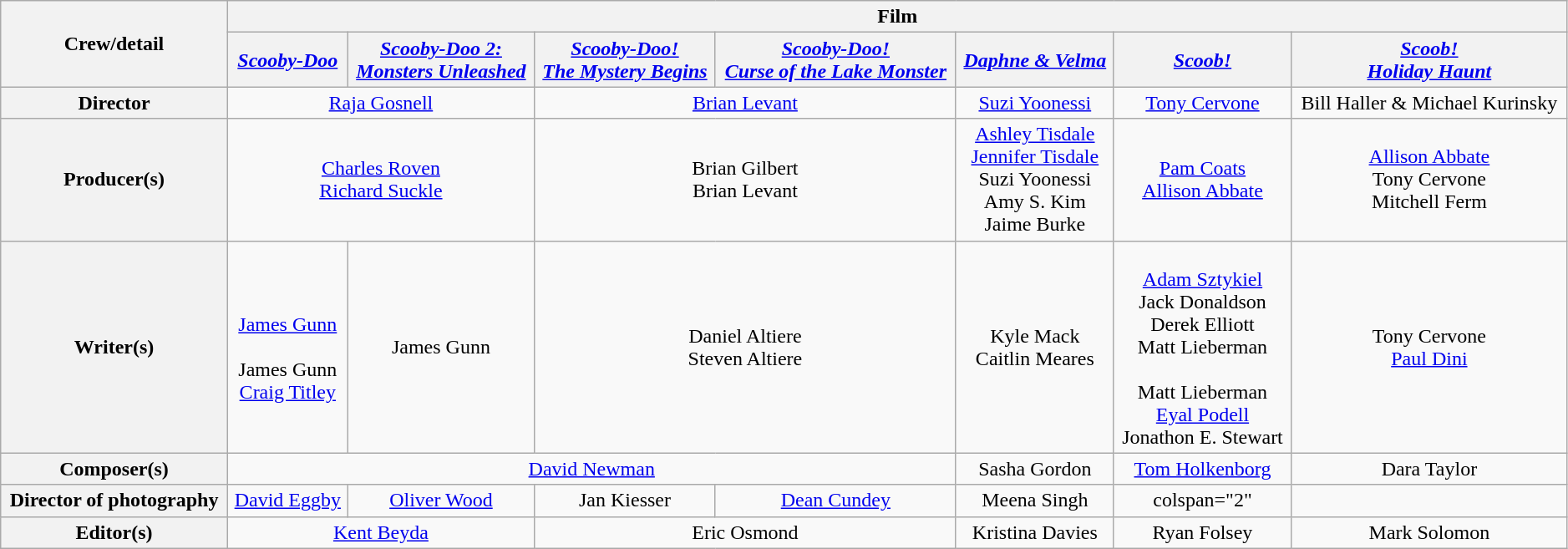<table class="wikitable"  style="text-align:center; width:99%;">
<tr>
<th rowspan="2">Crew/detail</th>
<th colspan="7">Film</th>
</tr>
<tr>
<th><em><a href='#'>Scooby-Doo</a></em></th>
<th><em><a href='#'>Scooby-Doo 2:<br>Monsters Unleashed</a></em></th>
<th><em><a href='#'>Scooby-Doo!<br>The Mystery Begins</a></em></th>
<th><em><a href='#'>Scooby-Doo!<br>Curse of the Lake Monster</a></em></th>
<th><em><a href='#'>Daphne & Velma</a></em></th>
<th><em><a href='#'>Scoob!</a></em></th>
<th><em><a href='#'>Scoob!<br>Holiday Haunt</a></em></th>
</tr>
<tr>
<th>Director</th>
<td colspan="2"><a href='#'>Raja Gosnell</a></td>
<td colspan="2"><a href='#'>Brian Levant</a></td>
<td><a href='#'>Suzi Yoonessi</a></td>
<td><a href='#'>Tony Cervone</a></td>
<td>Bill Haller & Michael Kurinsky</td>
</tr>
<tr>
<th>Producer(s)</th>
<td colspan="2"><a href='#'>Charles Roven</a><br><a href='#'>Richard Suckle</a></td>
<td colspan="2">Brian Gilbert<br>Brian Levant</td>
<td><a href='#'>Ashley Tisdale</a><br><a href='#'>Jennifer Tisdale</a><br>Suzi Yoonessi<br>Amy S. Kim<br>Jaime Burke</td>
<td><a href='#'>Pam Coats</a><br><a href='#'>Allison Abbate</a></td>
<td><a href='#'>Allison Abbate</a><br>Tony Cervone<br>Mitchell Ferm</td>
</tr>
<tr>
<th>Writer(s)</th>
<td><br><a href='#'>James Gunn</a><br><br>James Gunn<br><a href='#'>Craig Titley</a></td>
<td>James Gunn</td>
<td colspan="2">Daniel Altiere<br>Steven Altiere</td>
<td>Kyle Mack<br>Caitlin Meares</td>
<td><br><a href='#'>Adam Sztykiel</a><br>Jack Donaldson<br>Derek Elliott<br>Matt Lieberman<br><br>Matt Lieberman<br><a href='#'>Eyal Podell</a><br>Jonathon E. Stewart</td>
<td>Tony Cervone<br><a href='#'>Paul Dini</a></td>
</tr>
<tr>
<th>Composer(s)</th>
<td colspan="4"><a href='#'>David Newman</a></td>
<td>Sasha Gordon</td>
<td><a href='#'>Tom Holkenborg</a></td>
<td>Dara Taylor</td>
</tr>
<tr>
<th>Director of photography</th>
<td><a href='#'>David Eggby</a></td>
<td><a href='#'>Oliver Wood</a></td>
<td>Jan Kiesser</td>
<td><a href='#'>Dean Cundey</a></td>
<td>Meena Singh</td>
<td>colspan="2" </td>
</tr>
<tr>
<th>Editor(s)</th>
<td colspan="2"><a href='#'>Kent Beyda</a></td>
<td colspan="2">Eric Osmond</td>
<td>Kristina Davies</td>
<td>Ryan Folsey</td>
<td>Mark Solomon</td>
</tr>
</table>
